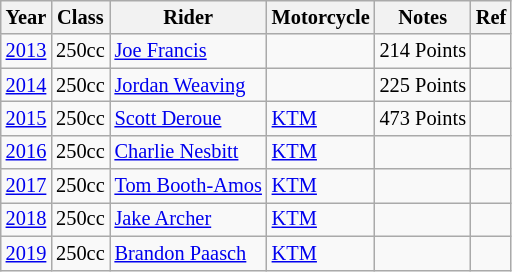<table class="wikitable" style="font-size: 85%">
<tr>
<th>Year</th>
<th>Class</th>
<th>Rider</th>
<th>Motorcycle</th>
<th>Notes</th>
<th>Ref</th>
</tr>
<tr>
<td><a href='#'>2013</a></td>
<td>250cc</td>
<td><a href='#'>Joe Francis</a></td>
<td></td>
<td>214 Points</td>
<td></td>
</tr>
<tr>
<td><a href='#'>2014</a></td>
<td>250cc</td>
<td><a href='#'>Jordan Weaving</a></td>
<td></td>
<td>225 Points</td>
<td></td>
</tr>
<tr>
<td><a href='#'>2015</a></td>
<td>250cc</td>
<td><a href='#'>Scott Deroue</a></td>
<td><a href='#'>KTM</a></td>
<td>473 Points</td>
<td></td>
</tr>
<tr>
<td><a href='#'>2016</a></td>
<td>250cc</td>
<td><a href='#'>Charlie Nesbitt</a></td>
<td><a href='#'>KTM</a></td>
<td></td>
<td></td>
</tr>
<tr>
<td><a href='#'>2017</a></td>
<td>250cc</td>
<td><a href='#'>Tom Booth-Amos</a></td>
<td><a href='#'>KTM</a></td>
<td></td>
<td></td>
</tr>
<tr>
<td><a href='#'>2018</a></td>
<td>250cc</td>
<td><a href='#'>Jake Archer</a></td>
<td><a href='#'>KTM</a></td>
<td></td>
<td></td>
</tr>
<tr>
<td><a href='#'>2019</a></td>
<td>250cc</td>
<td><a href='#'>Brandon Paasch</a></td>
<td><a href='#'>KTM</a></td>
<td></td>
<td></td>
</tr>
</table>
